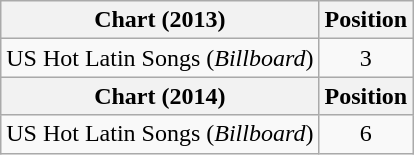<table class="wikitable">
<tr>
<th>Chart (2013)</th>
<th>Position</th>
</tr>
<tr>
<td>US Hot Latin Songs (<em>Billboard</em>)</td>
<td style="text-align:center;">3</td>
</tr>
<tr>
<th>Chart (2014)</th>
<th>Position</th>
</tr>
<tr>
<td>US Hot Latin Songs (<em>Billboard</em>)</td>
<td style="text-align:center;">6</td>
</tr>
</table>
